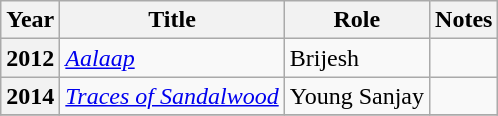<table class="wikitable plainrowheaders sortable">
<tr>
<th scope="col">Year</th>
<th scope="col">Title</th>
<th scope="col">Role</th>
<th scope="col" class="unsortable">Notes</th>
</tr>
<tr>
<th scope="row">2012</th>
<td><em><a href='#'>Aalaap</a></em></td>
<td>Brijesh</td>
<td></td>
</tr>
<tr>
<th scope="row">2014</th>
<td><em><a href='#'>Traces of Sandalwood</a></em></td>
<td>Young Sanjay</td>
<td></td>
</tr>
<tr>
</tr>
</table>
